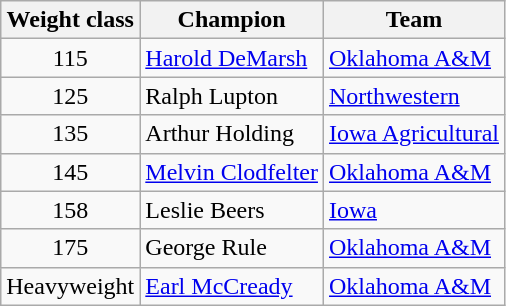<table class="wikitable sortable">
<tr>
<th>Weight class</th>
<th>Champion</th>
<th>Team</th>
</tr>
<tr>
<td align=center>115</td>
<td><a href='#'>Harold DeMarsh</a></td>
<td><a href='#'>Oklahoma A&M</a></td>
</tr>
<tr>
<td align=center>125</td>
<td>Ralph Lupton</td>
<td><a href='#'>Northwestern</a></td>
</tr>
<tr>
<td align=center>135</td>
<td>Arthur Holding</td>
<td><a href='#'>Iowa Agricultural</a></td>
</tr>
<tr>
<td align=center>145</td>
<td><a href='#'>Melvin Clodfelter</a></td>
<td><a href='#'>Oklahoma A&M</a></td>
</tr>
<tr>
<td align=center>158</td>
<td>Leslie Beers</td>
<td><a href='#'>Iowa</a></td>
</tr>
<tr>
<td align=center>175</td>
<td>George Rule</td>
<td><a href='#'>Oklahoma A&M</a></td>
</tr>
<tr>
<td align=center>Heavyweight</td>
<td><a href='#'>Earl McCready</a></td>
<td><a href='#'>Oklahoma A&M</a></td>
</tr>
</table>
